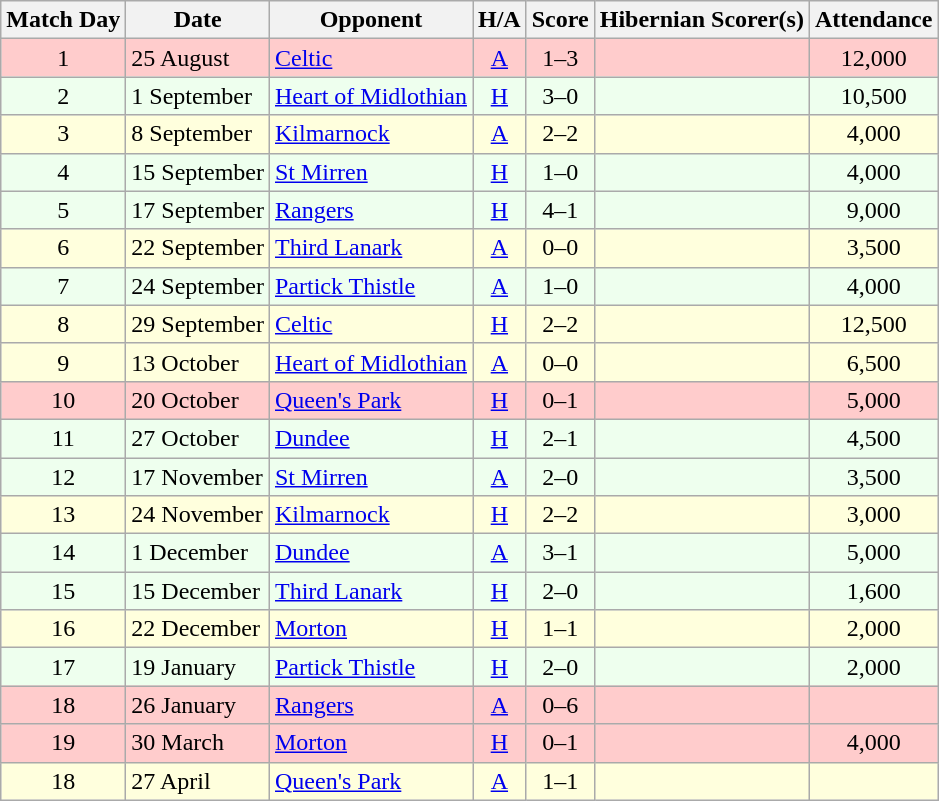<table class="wikitable" style="text-align:center">
<tr>
<th>Match Day</th>
<th>Date</th>
<th>Opponent</th>
<th>H/A</th>
<th>Score</th>
<th>Hibernian Scorer(s)</th>
<th>Attendance</th>
</tr>
<tr bgcolor=#FFCCCC>
<td>1</td>
<td align=left>25 August</td>
<td align=left><a href='#'>Celtic</a></td>
<td><a href='#'>A</a></td>
<td>1–3</td>
<td align=left></td>
<td>12,000</td>
</tr>
<tr bgcolor=#EEFFEE>
<td>2</td>
<td align=left>1 September</td>
<td align=left><a href='#'>Heart of Midlothian</a></td>
<td><a href='#'>H</a></td>
<td>3–0</td>
<td align=left></td>
<td>10,500</td>
</tr>
<tr bgcolor=#FFFFDD>
<td>3</td>
<td align=left>8 September</td>
<td align=left><a href='#'>Kilmarnock</a></td>
<td><a href='#'>A</a></td>
<td>2–2</td>
<td align=left></td>
<td>4,000</td>
</tr>
<tr bgcolor=#EEFFEE>
<td>4</td>
<td align=left>15 September</td>
<td align=left><a href='#'>St Mirren</a></td>
<td><a href='#'>H</a></td>
<td>1–0</td>
<td align=left></td>
<td>4,000</td>
</tr>
<tr bgcolor=#EEFFEE>
<td>5</td>
<td align=left>17 September</td>
<td align=left><a href='#'>Rangers</a></td>
<td><a href='#'>H</a></td>
<td>4–1</td>
<td align=left></td>
<td>9,000</td>
</tr>
<tr bgcolor=#FFFFDD>
<td>6</td>
<td align=left>22 September</td>
<td align=left><a href='#'>Third Lanark</a></td>
<td><a href='#'>A</a></td>
<td>0–0</td>
<td align=left></td>
<td>3,500</td>
</tr>
<tr bgcolor=#EEFFEE>
<td>7</td>
<td align=left>24 September</td>
<td align=left><a href='#'>Partick Thistle</a></td>
<td><a href='#'>A</a></td>
<td>1–0</td>
<td align=left></td>
<td>4,000</td>
</tr>
<tr bgcolor=#FFFFDD>
<td>8</td>
<td align=left>29 September</td>
<td align=left><a href='#'>Celtic</a></td>
<td><a href='#'>H</a></td>
<td>2–2</td>
<td align=left></td>
<td>12,500</td>
</tr>
<tr bgcolor=#FFFFDD>
<td>9</td>
<td align=left>13 October</td>
<td align=left><a href='#'>Heart of Midlothian</a></td>
<td><a href='#'>A</a></td>
<td>0–0</td>
<td align=left></td>
<td>6,500</td>
</tr>
<tr bgcolor=#FFCCCC>
<td>10</td>
<td align=left>20 October</td>
<td align=left><a href='#'>Queen's Park</a></td>
<td><a href='#'>H</a></td>
<td>0–1</td>
<td align=left></td>
<td>5,000</td>
</tr>
<tr bgcolor=#EEFFEE>
<td>11</td>
<td align=left>27 October</td>
<td align=left><a href='#'>Dundee</a></td>
<td><a href='#'>H</a></td>
<td>2–1</td>
<td align=left></td>
<td>4,500</td>
</tr>
<tr bgcolor=#EEFFEE>
<td>12</td>
<td align=left>17 November</td>
<td align=left><a href='#'>St Mirren</a></td>
<td><a href='#'>A</a></td>
<td>2–0</td>
<td align=left></td>
<td>3,500</td>
</tr>
<tr bgcolor=#FFFFDD>
<td>13</td>
<td align=left>24 November</td>
<td align=left><a href='#'>Kilmarnock</a></td>
<td><a href='#'>H</a></td>
<td>2–2</td>
<td align=left></td>
<td>3,000</td>
</tr>
<tr bgcolor=#EEFFEE>
<td>14</td>
<td align=left>1 December</td>
<td align=left><a href='#'>Dundee</a></td>
<td><a href='#'>A</a></td>
<td>3–1</td>
<td align=left></td>
<td>5,000</td>
</tr>
<tr bgcolor=#EEFFEE>
<td>15</td>
<td align=left>15 December</td>
<td align=left><a href='#'>Third Lanark</a></td>
<td><a href='#'>H</a></td>
<td>2–0</td>
<td align=left></td>
<td>1,600</td>
</tr>
<tr bgcolor=#FFFFDD>
<td>16</td>
<td align=left>22 December</td>
<td align=left><a href='#'>Morton</a></td>
<td><a href='#'>H</a></td>
<td>1–1</td>
<td align=left></td>
<td>2,000</td>
</tr>
<tr bgcolor=#EEFFEE>
<td>17</td>
<td align=left>19 January</td>
<td align=left><a href='#'>Partick Thistle</a></td>
<td><a href='#'>H</a></td>
<td>2–0</td>
<td align=left></td>
<td>2,000</td>
</tr>
<tr bgcolor=#FFCCCC>
<td>18</td>
<td align=left>26 January</td>
<td align=left><a href='#'>Rangers</a></td>
<td><a href='#'>A</a></td>
<td>0–6</td>
<td align=left></td>
<td></td>
</tr>
<tr bgcolor=#FFCCCC>
<td>19</td>
<td align=left>30 March</td>
<td align=left><a href='#'>Morton</a></td>
<td><a href='#'>H</a></td>
<td>0–1</td>
<td align=left></td>
<td>4,000</td>
</tr>
<tr bgcolor=#FFFFDD>
<td>18</td>
<td align=left>27 April</td>
<td align=left><a href='#'>Queen's Park</a></td>
<td><a href='#'>A</a></td>
<td>1–1</td>
<td align=left></td>
<td></td>
</tr>
</table>
